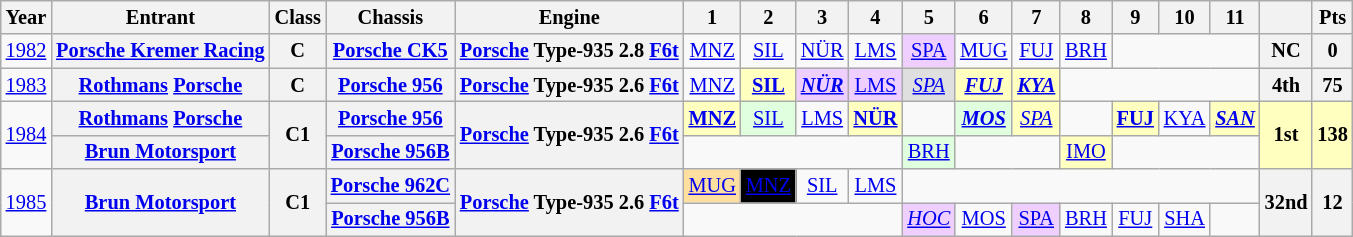<table class="wikitable" style="text-align:center; font-size:85%">
<tr>
<th>Year</th>
<th>Entrant</th>
<th>Class</th>
<th>Chassis</th>
<th>Engine</th>
<th>1</th>
<th>2</th>
<th>3</th>
<th>4</th>
<th>5</th>
<th>6</th>
<th>7</th>
<th>8</th>
<th>9</th>
<th>10</th>
<th>11</th>
<th></th>
<th>Pts</th>
</tr>
<tr>
<td><a href='#'>1982</a></td>
<th nowrap><a href='#'>Porsche Kremer Racing</a></th>
<th>C</th>
<th nowrap><a href='#'>Porsche CK5</a></th>
<th nowrap><a href='#'>Porsche</a> Type-935 2.8 <a href='#'>F6</a><a href='#'>t</a></th>
<td><a href='#'>MNZ</a></td>
<td><a href='#'>SIL</a></td>
<td><a href='#'>NÜR</a></td>
<td><a href='#'>LMS</a></td>
<td style="background:#EFCFFF;"><a href='#'>SPA</a><br></td>
<td><a href='#'>MUG</a></td>
<td><a href='#'>FUJ</a></td>
<td><a href='#'>BRH</a></td>
<td colspan=3></td>
<th>NC</th>
<th>0</th>
</tr>
<tr>
<td><a href='#'>1983</a></td>
<th nowrap><a href='#'>Rothmans</a> <a href='#'>Porsche</a></th>
<th>C</th>
<th nowrap><a href='#'>Porsche 956</a></th>
<th nowrap><a href='#'>Porsche</a> Type-935 2.6 <a href='#'>F6</a><a href='#'>t</a></th>
<td><a href='#'>MNZ</a></td>
<td style="background:#FFFFBF;"><strong><a href='#'>SIL</a></strong><br></td>
<td style="background:#EFCFFF;"><strong><em><a href='#'>NÜR</a></em></strong><br></td>
<td style="background:#EFCFFF;"><a href='#'>LMS</a><br></td>
<td style="background:#DFDFDF;"><em><a href='#'>SPA</a></em><br></td>
<td style="background:#FFFFBF;"><strong><em><a href='#'>FUJ</a></em></strong><br></td>
<td style="background:#FFFFBF;"><strong><em><a href='#'>KYA</a></em></strong><br></td>
<td colspan=4></td>
<th>4th</th>
<th>75</th>
</tr>
<tr>
<td rowspan=2><a href='#'>1984</a></td>
<th nowrap><a href='#'>Rothmans</a> <a href='#'>Porsche</a></th>
<th rowspan=2>C1</th>
<th nowrap><a href='#'>Porsche 956</a></th>
<th rowspan=2 nowrap><a href='#'>Porsche</a> Type-935 2.6 <a href='#'>F6</a><a href='#'>t</a></th>
<td style="background:#FFFFBF;"><strong><a href='#'>MNZ</a></strong><br></td>
<td style="background:#DFFFDF;"><a href='#'>SIL</a><br></td>
<td><a href='#'>LMS</a></td>
<td style="background:#FFFFBF;"><strong><a href='#'>NÜR</a></strong><br></td>
<td></td>
<td style="background:#DFFFDF;"><strong><em><a href='#'>MOS</a></em></strong><br></td>
<td style="background:#FFFFBF;"><em><a href='#'>SPA</a></em><br></td>
<td></td>
<td style="background:#FFFFBF;"><strong><a href='#'>FUJ</a></strong><br></td>
<td><a href='#'>KYA</a></td>
<td style="background:#FFFFBF;"><strong><em><a href='#'>SAN</a></em></strong><br></td>
<th rowspan=2 style="background:#FFFFBF;">1st</th>
<th rowspan=2 style="background:#FFFFBF;">138</th>
</tr>
<tr>
<th nowrap><a href='#'>Brun Motorsport</a></th>
<th nowrap><a href='#'>Porsche 956B</a></th>
<td colspan=4></td>
<td style="background:#DFFFDF;"><a href='#'>BRH</a><br></td>
<td colspan=2></td>
<td style="background:#FFFFBF;"><a href='#'>IMO</a><br></td>
<td colspan=3></td>
</tr>
<tr>
<td rowspan=2><a href='#'>1985</a></td>
<th rowspan=2 nowrap><a href='#'>Brun Motorsport</a></th>
<th rowspan=2>C1</th>
<th nowrap><a href='#'>Porsche 962C</a></th>
<th rowspan=2 nowrap><a href='#'>Porsche</a> Type-935 2.6 <a href='#'>F6</a><a href='#'>t</a></th>
<td style="background:#FFDF9F;"><a href='#'>MUG</a><br></td>
<td style="background:#000; color:#fff;"><a href='#'><span>MNZ</span></a><br></td>
<td><a href='#'>SIL</a></td>
<td><a href='#'>LMS</a></td>
<td colspan=7></td>
<th rowspan=2>32nd</th>
<th rowspan=2>12</th>
</tr>
<tr>
<th nowrap><a href='#'>Porsche 956B</a></th>
<td colspan=4></td>
<td style="background:#EFCFFF;"><em><a href='#'>HOC</a></em><br></td>
<td><a href='#'>MOS</a></td>
<td style="background:#EFCFFF;"><a href='#'>SPA</a><br></td>
<td><a href='#'>BRH</a></td>
<td><a href='#'>FUJ</a></td>
<td><a href='#'>SHA</a></td>
<td></td>
</tr>
</table>
